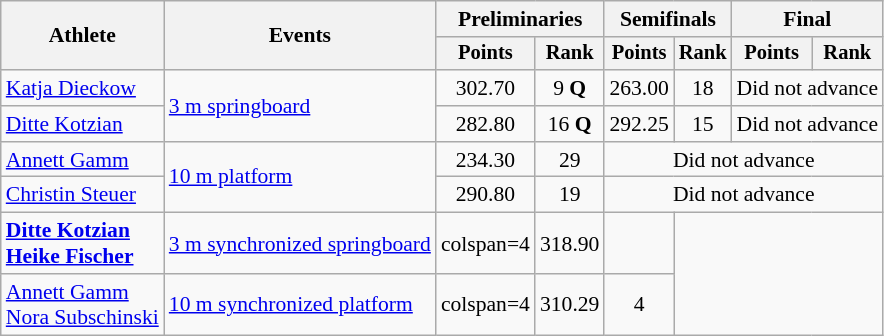<table class=wikitable style="font-size:90%">
<tr>
<th rowspan="2">Athlete</th>
<th rowspan="2">Events</th>
<th colspan="2">Preliminaries</th>
<th colspan="2">Semifinals</th>
<th colspan="2">Final</th>
</tr>
<tr style="font-size:95%">
<th>Points</th>
<th>Rank</th>
<th>Points</th>
<th>Rank</th>
<th>Points</th>
<th>Rank</th>
</tr>
<tr align=center>
<td align=left><a href='#'>Katja Dieckow</a></td>
<td align=left rowspan=2><a href='#'>3 m springboard</a></td>
<td>302.70</td>
<td>9 <strong>Q</strong></td>
<td>263.00</td>
<td>18</td>
<td colspan=2>Did not advance</td>
</tr>
<tr align=center>
<td align=left><a href='#'>Ditte Kotzian</a></td>
<td>282.80</td>
<td>16 <strong>Q</strong></td>
<td>292.25</td>
<td>15</td>
<td colspan=2>Did not advance</td>
</tr>
<tr align=center>
<td align=left><a href='#'>Annett Gamm</a></td>
<td align=left rowspan=2><a href='#'>10 m platform</a></td>
<td>234.30</td>
<td>29</td>
<td colspan=4>Did not advance</td>
</tr>
<tr align=center>
<td align=left><a href='#'>Christin Steuer</a></td>
<td>290.80</td>
<td>19</td>
<td colspan=4>Did not advance</td>
</tr>
<tr align=center>
<td align=left><strong><a href='#'>Ditte Kotzian</a><br><a href='#'>Heike Fischer</a></strong></td>
<td align=left><a href='#'>3 m synchronized springboard</a></td>
<td>colspan=4 </td>
<td>318.90</td>
<td></td>
</tr>
<tr align=center>
<td align=left><a href='#'>Annett Gamm</a><br><a href='#'>Nora Subschinski</a></td>
<td align=left><a href='#'>10 m synchronized platform</a></td>
<td>colspan=4 </td>
<td>310.29</td>
<td>4</td>
</tr>
</table>
